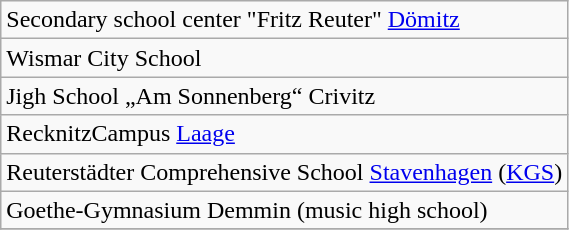<table class="wikitable sortable float-right" style="clear:right;">
<tr>
<td>Secondary school center "Fritz Reuter" <a href='#'>Dömitz</a></td>
</tr>
<tr>
<td>Wismar City School</td>
</tr>
<tr>
<td>Jigh School „Am Sonnenberg“ Crivitz</td>
</tr>
<tr>
<td>RecknitzCampus <a href='#'>Laage</a></td>
</tr>
<tr>
<td>Reuterstädter Comprehensive School <a href='#'>Stavenhagen</a> (<a href='#'>KGS</a>)</td>
</tr>
<tr>
<td>Goethe-Gymnasium Demmin (music high school)</td>
</tr>
<tr>
</tr>
</table>
